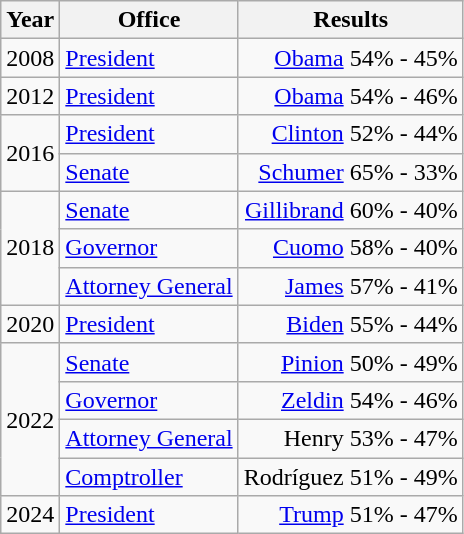<table class=wikitable>
<tr>
<th>Year</th>
<th>Office</th>
<th>Results</th>
</tr>
<tr>
<td>2008</td>
<td><a href='#'>President</a></td>
<td align="right" ><a href='#'>Obama</a> 54% - 45%</td>
</tr>
<tr>
<td>2012</td>
<td><a href='#'>President</a></td>
<td align="right" ><a href='#'>Obama</a> 54% - 46%</td>
</tr>
<tr>
<td rowspan=2>2016</td>
<td><a href='#'>President</a></td>
<td align="right" ><a href='#'>Clinton</a> 52% - 44%</td>
</tr>
<tr>
<td><a href='#'>Senate</a></td>
<td align="right" ><a href='#'>Schumer</a> 65% - 33%</td>
</tr>
<tr>
<td rowspan=3>2018</td>
<td><a href='#'>Senate</a></td>
<td align="right" ><a href='#'>Gillibrand</a> 60% - 40%</td>
</tr>
<tr>
<td><a href='#'>Governor</a></td>
<td align="right" ><a href='#'>Cuomo</a> 58% - 40%</td>
</tr>
<tr>
<td><a href='#'>Attorney General</a></td>
<td align="right" ><a href='#'>James</a> 57% - 41%</td>
</tr>
<tr>
<td>2020</td>
<td><a href='#'>President</a></td>
<td align="right" ><a href='#'>Biden</a> 55% - 44%</td>
</tr>
<tr>
<td rowspan=4>2022</td>
<td><a href='#'>Senate</a></td>
<td align="right" ><a href='#'>Pinion</a> 50% - 49%</td>
</tr>
<tr>
<td><a href='#'>Governor</a></td>
<td align="right" ><a href='#'>Zeldin</a> 54% - 46%</td>
</tr>
<tr>
<td><a href='#'>Attorney General</a></td>
<td align="right" >Henry 53% - 47%</td>
</tr>
<tr>
<td><a href='#'>Comptroller</a></td>
<td align="right" >Rodríguez 51% - 49%</td>
</tr>
<tr>
<td>2024</td>
<td><a href='#'>President</a></td>
<td align="right" ><a href='#'>Trump</a> 51% - 47%</td>
</tr>
</table>
